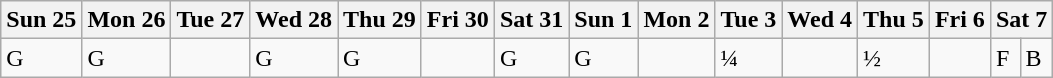<table class="wikitable olympic-schedule basketball">
<tr>
<th>Sun 25</th>
<th>Mon 26</th>
<th>Tue 27</th>
<th>Wed 28</th>
<th>Thu 29</th>
<th>Fri 30</th>
<th>Sat 31</th>
<th>Sun 1</th>
<th>Mon 2</th>
<th>Tue 3</th>
<th>Wed 4</th>
<th>Thu 5</th>
<th colspan="2">Fri 6</th>
<th colspan="2">Sat 7</th>
</tr>
<tr>
<td class="team-group">G</td>
<td class="team-group">G</td>
<td></td>
<td class="team-group">G</td>
<td class="team-group">G</td>
<td></td>
<td class="team-group">G</td>
<td class="team-group">G</td>
<td></td>
<td class="team-qf">¼</td>
<td></td>
<td class="team-sf">½</td>
<td colspan=2></td>
<td class="team-final">F</td>
<td class="team-bronze">B</td>
</tr>
</table>
